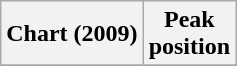<table class="wikitable plainrowheaders">
<tr>
<th scope="col">Chart (2009)</th>
<th scope="col">Peak<br> position</th>
</tr>
<tr>
</tr>
</table>
